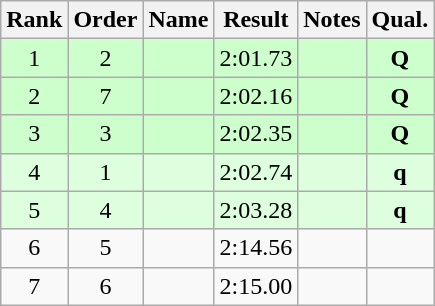<table class="wikitable sortable" style="text-align:center">
<tr>
<th>Rank</th>
<th>Order</th>
<th>Name</th>
<th>Result</th>
<th>Notes</th>
<th>Qual.</th>
</tr>
<tr style="background:#cfc;">
<td>1</td>
<td>2</td>
<td align="left"></td>
<td>2:01.73</td>
<td></td>
<td><strong>Q</strong></td>
</tr>
<tr style="background:#cfc;">
<td>2</td>
<td>7</td>
<td align="left"></td>
<td>2:02.16</td>
<td></td>
<td><strong>Q</strong></td>
</tr>
<tr style="background:#cfc;">
<td>3</td>
<td>3</td>
<td align="left"></td>
<td>2:02.35</td>
<td></td>
<td><strong>Q</strong></td>
</tr>
<tr style="background:#dfd;">
<td>4</td>
<td>1</td>
<td align="left"></td>
<td>2:02.74</td>
<td></td>
<td><strong>q</strong></td>
</tr>
<tr style="background:#dfd;">
<td>5</td>
<td>4</td>
<td align="left"></td>
<td>2:03.28</td>
<td></td>
<td><strong>q</strong></td>
</tr>
<tr>
<td>6</td>
<td>5</td>
<td align="left"></td>
<td>2:14.56</td>
<td></td>
<td></td>
</tr>
<tr>
<td>7</td>
<td>6</td>
<td align="left"></td>
<td>2:15.00</td>
<td></td>
<td></td>
</tr>
</table>
